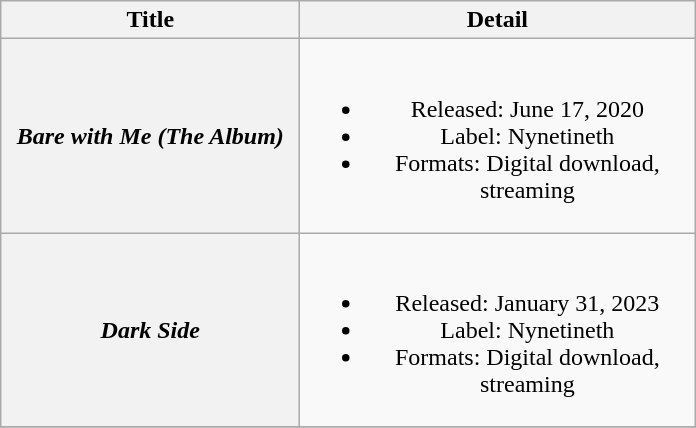<table class="wikitable plainrowheaders" style="text-align:center;" border="1">
<tr>
<th scope="col" style="width:12em;">Title</th>
<th scope="col" style="width:16em;">Detail</th>
</tr>
<tr>
<th scope="row"><em>Bare with Me (The Album)</em></th>
<td><br><ul><li>Released: June 17, 2020</li><li>Label: Nynetineth</li><li>Formats: Digital download, streaming</li></ul></td>
</tr>
<tr>
<th scope="row"><em>Dark Side</em></th>
<td><br><ul><li>Released: January 31, 2023</li><li>Label: Nynetineth</li><li>Formats: Digital download, streaming</li></ul></td>
</tr>
<tr>
</tr>
</table>
